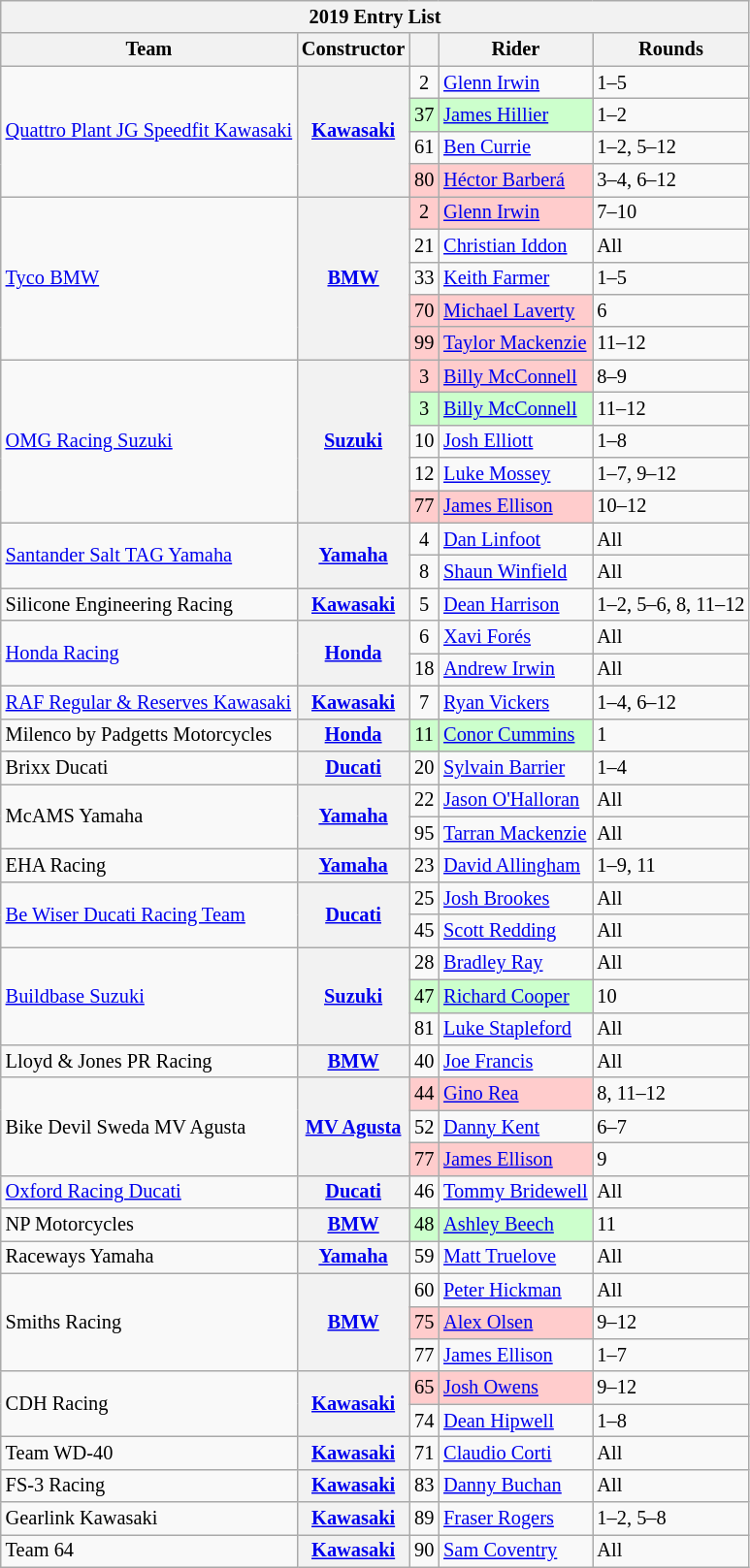<table class="wikitable" style="font-size: 85%;">
<tr>
<th colspan=5>2019 Entry List</th>
</tr>
<tr>
<th>Team</th>
<th>Constructor</th>
<th></th>
<th>Rider</th>
<th>Rounds</th>
</tr>
<tr>
<td rowspan=4><a href='#'>Quattro Plant JG Speedfit Kawasaki</a></td>
<th rowspan=4><a href='#'>Kawasaki</a></th>
<td align=center>2</td>
<td> <a href='#'>Glenn Irwin</a></td>
<td>1–5</td>
</tr>
<tr>
<td style="background:#ccffcc;" align=center>37</td>
<td style="background:#ccffcc;"> <a href='#'>James Hillier</a></td>
<td>1–2</td>
</tr>
<tr>
<td align=center>61</td>
<td> <a href='#'>Ben Currie</a></td>
<td>1–2, 5–12</td>
</tr>
<tr>
<td style="background:#ffcccc;" align=center>80</td>
<td style="background:#ffcccc;"> <a href='#'>Héctor Barberá</a></td>
<td>3–4, 6–12</td>
</tr>
<tr>
<td rowspan=5><a href='#'>Tyco BMW</a></td>
<th rowspan=5><a href='#'>BMW</a></th>
<td style="background:#ffcccc;" align=center>2</td>
<td style="background:#ffcccc;"> <a href='#'>Glenn Irwin</a></td>
<td>7–10</td>
</tr>
<tr>
<td align=center>21</td>
<td> <a href='#'>Christian Iddon</a></td>
<td>All</td>
</tr>
<tr>
<td align=center>33</td>
<td> <a href='#'>Keith Farmer</a></td>
<td>1–5</td>
</tr>
<tr>
<td style="background:#ffcccc;" align=center>70</td>
<td style="background:#ffcccc;"> <a href='#'>Michael Laverty</a></td>
<td>6</td>
</tr>
<tr>
<td style="background:#ffcccc;" align=center>99</td>
<td style="background:#ffcccc;"> <a href='#'>Taylor Mackenzie</a></td>
<td>11–12</td>
</tr>
<tr>
<td rowspan=5><a href='#'> OMG Racing Suzuki</a></td>
<th rowspan=5><a href='#'>Suzuki</a></th>
<td style="background:#ffcccc;" align=center>3</td>
<td style="background:#ffcccc;"> <a href='#'>Billy McConnell</a></td>
<td>8–9</td>
</tr>
<tr>
<td style="background:#ccffcc;" align=center>3</td>
<td style="background:#ccffcc;"> <a href='#'>Billy McConnell</a></td>
<td>11–12</td>
</tr>
<tr>
<td align=center>10</td>
<td> <a href='#'>Josh Elliott</a></td>
<td>1–8</td>
</tr>
<tr>
<td align=center>12</td>
<td> <a href='#'>Luke Mossey</a></td>
<td>1–7, 9–12</td>
</tr>
<tr>
<td style="background:#ffcccc;" align=center>77</td>
<td style="background:#ffcccc;"> <a href='#'>James Ellison</a></td>
<td>10–12</td>
</tr>
<tr>
<td rowspan=2><a href='#'>Santander Salt TAG Yamaha</a></td>
<th rowspan=2><a href='#'>Yamaha</a></th>
<td align=center>4</td>
<td> <a href='#'>Dan Linfoot</a></td>
<td>All</td>
</tr>
<tr>
<td align=center>8</td>
<td> <a href='#'>Shaun Winfield</a></td>
<td>All</td>
</tr>
<tr>
<td rowspan=1>Silicone Engineering Racing</td>
<th rowspan=1><a href='#'>Kawasaki</a></th>
<td align=center>5</td>
<td> <a href='#'>Dean Harrison</a></td>
<td>1–2, 5–6, 8, 11–12</td>
</tr>
<tr>
<td rowspan=2><a href='#'>Honda Racing</a></td>
<th rowspan=2><a href='#'>Honda</a></th>
<td align=center>6</td>
<td> <a href='#'>Xavi Forés</a></td>
<td>All</td>
</tr>
<tr>
<td align=center>18</td>
<td> <a href='#'>Andrew Irwin</a></td>
<td>All</td>
</tr>
<tr>
<td rowspan=1><a href='#'>RAF Regular & Reserves Kawasaki</a></td>
<th rowspan=1><a href='#'>Kawasaki</a></th>
<td align=center>7</td>
<td> <a href='#'>Ryan Vickers</a></td>
<td>1–4, 6–12</td>
</tr>
<tr>
<td rowspan=1>Milenco by Padgetts Motorcycles</td>
<th rowspan=1><a href='#'>Honda</a></th>
<td style="background:#ccffcc;" align=center>11</td>
<td style="background:#ccffcc;"> <a href='#'>Conor Cummins</a></td>
<td>1</td>
</tr>
<tr>
<td rowspan=1>Brixx Ducati</td>
<th rowspan=1><a href='#'>Ducati</a></th>
<td align=center>20</td>
<td> <a href='#'>Sylvain Barrier</a></td>
<td>1–4</td>
</tr>
<tr>
<td rowspan=2>McAMS Yamaha</td>
<th rowspan=2><a href='#'>Yamaha</a></th>
<td align=center>22</td>
<td> <a href='#'>Jason O'Halloran</a></td>
<td>All</td>
</tr>
<tr>
<td align=center>95</td>
<td> <a href='#'>Tarran Mackenzie</a></td>
<td>All</td>
</tr>
<tr>
<td rowspan=1>EHA Racing</td>
<th rowspan=1><a href='#'>Yamaha</a></th>
<td align=center>23</td>
<td> <a href='#'>David Allingham</a></td>
<td>1–9, 11</td>
</tr>
<tr>
<td rowspan=2><a href='#'>Be Wiser Ducati Racing Team</a></td>
<th rowspan=2><a href='#'>Ducati</a></th>
<td align=center>25</td>
<td> <a href='#'>Josh Brookes</a></td>
<td>All</td>
</tr>
<tr>
<td align=center>45</td>
<td> <a href='#'>Scott Redding</a></td>
<td>All</td>
</tr>
<tr>
<td rowspan=3><a href='#'>Buildbase Suzuki</a></td>
<th rowspan=3><a href='#'>Suzuki</a></th>
<td align=center>28</td>
<td> <a href='#'>Bradley Ray</a></td>
<td>All</td>
</tr>
<tr>
<td style="background:#ccffcc;" align=center>47</td>
<td style="background:#ccffcc;"> <a href='#'>Richard Cooper</a></td>
<td>10</td>
</tr>
<tr>
<td align=center>81</td>
<td> <a href='#'>Luke Stapleford</a></td>
<td>All</td>
</tr>
<tr>
<td rowspan=1>Lloyd & Jones PR Racing</td>
<th rowspan=1><a href='#'>BMW</a></th>
<td align=center>40</td>
<td> <a href='#'>Joe Francis</a></td>
<td>All</td>
</tr>
<tr>
<td rowspan=3>Bike Devil Sweda MV Agusta</td>
<th rowspan=3><a href='#'>MV Agusta</a></th>
<td style="background:#ffcccc;" align=center>44</td>
<td style="background:#ffcccc;"> <a href='#'>Gino Rea</a></td>
<td>8, 11–12</td>
</tr>
<tr>
<td align=center>52</td>
<td> <a href='#'>Danny Kent</a></td>
<td>6–7</td>
</tr>
<tr>
<td style="background:#ffcccc;" align=center>77</td>
<td style="background:#ffcccc;"> <a href='#'>James Ellison</a></td>
<td>9</td>
</tr>
<tr>
<td rowspan=1><a href='#'>Oxford Racing Ducati</a></td>
<th rowspan=1><a href='#'>Ducati</a></th>
<td align=center>46</td>
<td> <a href='#'>Tommy Bridewell</a></td>
<td>All</td>
</tr>
<tr>
<td rowspan=1>NP Motorcycles</td>
<th rowspan=1><a href='#'>BMW</a></th>
<td style="background:#ccffcc;" align=center>48</td>
<td style="background:#ccffcc;"> <a href='#'>Ashley Beech</a></td>
<td>11</td>
</tr>
<tr>
<td rowspan=1>Raceways Yamaha</td>
<th rowspan=1><a href='#'>Yamaha</a></th>
<td align=center>59</td>
<td> <a href='#'>Matt Truelove</a></td>
<td>All</td>
</tr>
<tr>
<td rowspan=3>Smiths Racing</td>
<th rowspan=3><a href='#'>BMW</a></th>
<td align=center>60</td>
<td> <a href='#'>Peter Hickman</a></td>
<td>All</td>
</tr>
<tr>
<td style="background:#ffcccc;" align=center>75</td>
<td style="background:#ffcccc;"> <a href='#'>Alex Olsen</a></td>
<td>9–12</td>
</tr>
<tr>
<td align=center>77</td>
<td> <a href='#'>James Ellison</a></td>
<td>1–7</td>
</tr>
<tr>
<td rowspan=2>CDH Racing</td>
<th rowspan=2><a href='#'>Kawasaki</a></th>
<td style="background:#ffcccc;" align=center>65</td>
<td style="background:#ffcccc;"> <a href='#'>Josh Owens</a></td>
<td>9–12</td>
</tr>
<tr>
<td align=center>74</td>
<td> <a href='#'>Dean Hipwell</a></td>
<td>1–8</td>
</tr>
<tr>
<td rowspan=1>Team WD-40</td>
<th rowspan=1><a href='#'>Kawasaki</a></th>
<td align=center>71</td>
<td> <a href='#'>Claudio Corti</a></td>
<td>All</td>
</tr>
<tr>
<td rowspan=1>FS-3 Racing</td>
<th rowspan=1><a href='#'>Kawasaki</a></th>
<td align=center>83</td>
<td> <a href='#'>Danny Buchan</a></td>
<td>All</td>
</tr>
<tr>
<td rowspan=1>Gearlink Kawasaki</td>
<th rowspan=1><a href='#'>Kawasaki</a></th>
<td align=center>89</td>
<td> <a href='#'>Fraser Rogers</a></td>
<td>1–2, 5–8</td>
</tr>
<tr>
<td rowspan=1>Team 64</td>
<th rowspan=1><a href='#'>Kawasaki</a></th>
<td align=center>90</td>
<td> <a href='#'>Sam Coventry</a></td>
<td>All</td>
</tr>
</table>
